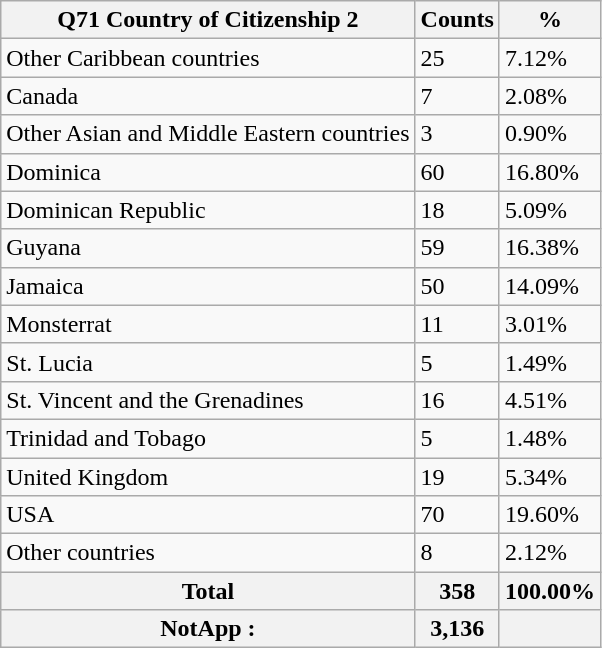<table class="wikitable sortable">
<tr>
<th>Q71 Country of Citizenship 2</th>
<th>Counts</th>
<th>%</th>
</tr>
<tr>
<td>Other Caribbean countries</td>
<td>25</td>
<td>7.12%</td>
</tr>
<tr>
<td>Canada</td>
<td>7</td>
<td>2.08%</td>
</tr>
<tr>
<td>Other Asian and Middle Eastern countries</td>
<td>3</td>
<td>0.90%</td>
</tr>
<tr>
<td>Dominica</td>
<td>60</td>
<td>16.80%</td>
</tr>
<tr>
<td>Dominican Republic</td>
<td>18</td>
<td>5.09%</td>
</tr>
<tr>
<td>Guyana</td>
<td>59</td>
<td>16.38%</td>
</tr>
<tr>
<td>Jamaica</td>
<td>50</td>
<td>14.09%</td>
</tr>
<tr>
<td>Monsterrat</td>
<td>11</td>
<td>3.01%</td>
</tr>
<tr>
<td>St. Lucia</td>
<td>5</td>
<td>1.49%</td>
</tr>
<tr>
<td>St. Vincent and the Grenadines</td>
<td>16</td>
<td>4.51%</td>
</tr>
<tr>
<td>Trinidad and Tobago</td>
<td>5</td>
<td>1.48%</td>
</tr>
<tr>
<td>United Kingdom</td>
<td>19</td>
<td>5.34%</td>
</tr>
<tr>
<td>USA</td>
<td>70</td>
<td>19.60%</td>
</tr>
<tr>
<td>Other countries</td>
<td>8</td>
<td>2.12%</td>
</tr>
<tr>
<th>Total</th>
<th>358</th>
<th>100.00%</th>
</tr>
<tr>
<th>NotApp :</th>
<th>3,136</th>
<th></th>
</tr>
</table>
